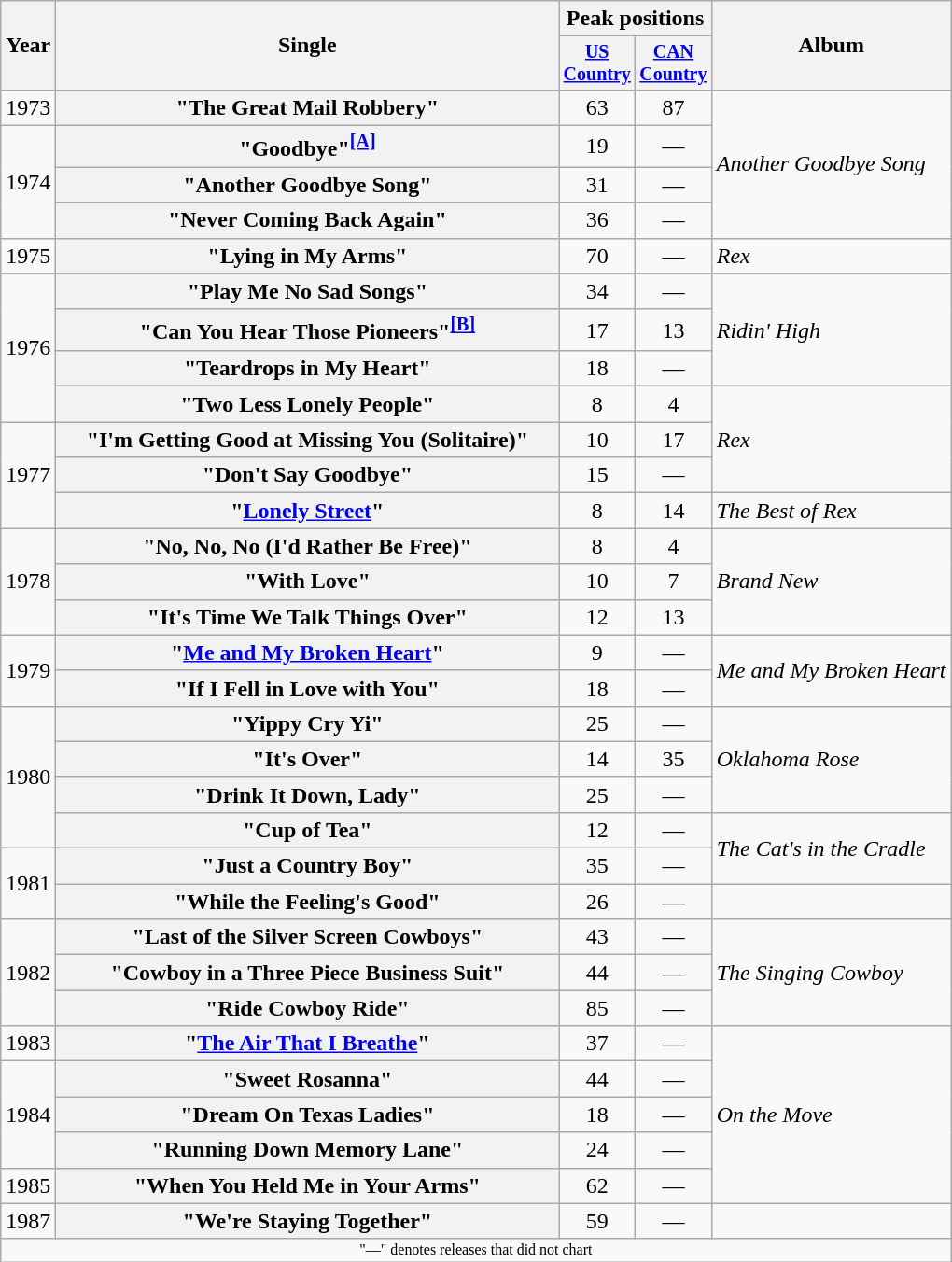<table class="wikitable plainrowheaders" style="text-align:center;">
<tr>
<th rowspan="2">Year</th>
<th rowspan="2" style="width:22em;">Single</th>
<th colspan="2">Peak positions</th>
<th rowspan="2">Album</th>
</tr>
<tr style="font-size:smaller;">
<th width="45"><a href='#'>US Country</a><br></th>
<th width="45"><a href='#'>CAN Country</a><br></th>
</tr>
<tr>
<td>1973</td>
<th scope="row">"The Great Mail Robbery"</th>
<td>63</td>
<td>87</td>
<td align=left rowspan=4><em>Another Goodbye Song</em></td>
</tr>
<tr>
<td rowspan=3>1974</td>
<th scope="row">"Goodbye"<sup><span></span><a href='#'><strong>[A]</strong></a></sup></th>
<td>19</td>
<td>—</td>
</tr>
<tr>
<th scope="row">"Another Goodbye Song"</th>
<td>31</td>
<td>—</td>
</tr>
<tr>
<th scope="row">"Never Coming Back Again"</th>
<td>36</td>
<td>—</td>
</tr>
<tr>
<td>1975</td>
<th scope="row">"Lying in My Arms"</th>
<td>70</td>
<td>—</td>
<td align=left><em>Rex</em></td>
</tr>
<tr>
<td rowspan=4>1976</td>
<th scope="row">"Play Me No Sad Songs"</th>
<td>34</td>
<td>—</td>
<td align=left rowspan=3><em>Ridin' High</em></td>
</tr>
<tr>
<th scope="row">"Can You Hear Those Pioneers"<sup><span></span><a href='#'><strong>[B]</strong></a></sup></th>
<td>17</td>
<td>13</td>
</tr>
<tr>
<th scope="row">"Teardrops in My Heart"</th>
<td>18</td>
<td>—</td>
</tr>
<tr>
<th scope="row">"Two Less Lonely People"</th>
<td>8</td>
<td>4</td>
<td align=left rowspan=3><em>Rex</em></td>
</tr>
<tr>
<td rowspan=3>1977</td>
<th scope="row">"I'm Getting Good at Missing You (Solitaire)"</th>
<td>10</td>
<td>17</td>
</tr>
<tr>
<th scope="row">"Don't Say Goodbye"</th>
<td>15</td>
<td>—</td>
</tr>
<tr>
<th scope="row">"<a href='#'>Lonely Street</a>"</th>
<td>8</td>
<td>14</td>
<td align=left><em>The Best of Rex</em></td>
</tr>
<tr>
<td rowspan=3>1978</td>
<th scope="row">"No, No, No (I'd Rather Be Free)"</th>
<td>8</td>
<td>4</td>
<td align=left rowspan=3><em>Brand New</em></td>
</tr>
<tr>
<th scope="row">"With Love"</th>
<td>10</td>
<td>7</td>
</tr>
<tr>
<th scope="row">"It's Time We Talk Things Over" </th>
<td>12</td>
<td>13</td>
</tr>
<tr>
<td rowspan=2>1979</td>
<th scope="row">"<a href='#'>Me and My Broken Heart</a>"</th>
<td>9</td>
<td>—</td>
<td align=left rowspan=2><em>Me and My Broken Heart</em></td>
</tr>
<tr>
<th scope="row">"If I Fell in Love with You"</th>
<td>18</td>
<td>—</td>
</tr>
<tr>
<td rowspan=4>1980</td>
<th scope="row">"Yippy Cry Yi"</th>
<td>25</td>
<td>—</td>
<td align=left rowspan=3><em>Oklahoma Rose</em></td>
</tr>
<tr>
<th scope="row">"It's Over"</th>
<td>14</td>
<td>35</td>
</tr>
<tr>
<th scope="row">"Drink It Down, Lady"</th>
<td>25</td>
<td>—</td>
</tr>
<tr>
<th scope="row">"Cup of Tea" </th>
<td>12</td>
<td>—</td>
<td align=left rowspan=2><em>The Cat's in the Cradle</em></td>
</tr>
<tr>
<td rowspan=2>1981</td>
<th scope="row">"Just a Country Boy"</th>
<td>35</td>
<td>—</td>
</tr>
<tr>
<th scope="row">"While the Feeling's Good" </th>
<td>26</td>
<td>—</td>
<td></td>
</tr>
<tr>
<td rowspan=3>1982</td>
<th scope="row">"Last of the Silver Screen Cowboys"</th>
<td>43</td>
<td>—</td>
<td align=left rowspan=3><em>The Singing Cowboy</em></td>
</tr>
<tr>
<th scope="row">"Cowboy in a Three Piece Business Suit"</th>
<td>44</td>
<td>—</td>
</tr>
<tr>
<th scope="row">"Ride Cowboy Ride"</th>
<td>85</td>
<td>—</td>
</tr>
<tr>
<td>1983</td>
<th scope="row">"<a href='#'>The Air That I Breathe</a>"</th>
<td>37</td>
<td>—</td>
<td align=left rowspan=5><em>On the Move</em></td>
</tr>
<tr>
<td rowspan=3>1984</td>
<th scope="row">"Sweet Rosanna"</th>
<td>44</td>
<td>—</td>
</tr>
<tr>
<th scope="row">"Dream On Texas Ladies"</th>
<td>18</td>
<td>—</td>
</tr>
<tr>
<th scope="row">"Running Down Memory Lane"</th>
<td>24</td>
<td>—</td>
</tr>
<tr>
<td>1985</td>
<th scope="row">"When You Held Me in Your Arms"</th>
<td>62</td>
<td>—</td>
</tr>
<tr>
<td>1987</td>
<th scope="row">"We're Staying Together"</th>
<td>59</td>
<td>—</td>
<td></td>
</tr>
<tr>
<td colspan="5" style="font-size:8pt">"—" denotes releases that did not chart</td>
</tr>
</table>
